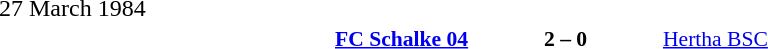<table width=100% cellspacing=1>
<tr>
<th width=25%></th>
<th width=10%></th>
<th width=25%></th>
<th></th>
</tr>
<tr>
<td>27 March 1984</td>
</tr>
<tr style=font-size:90%>
<td align=right><strong><a href='#'>FC Schalke 04</a></strong></td>
<td align=center><strong>2 – 0</strong></td>
<td><a href='#'>Hertha BSC</a></td>
</tr>
</table>
